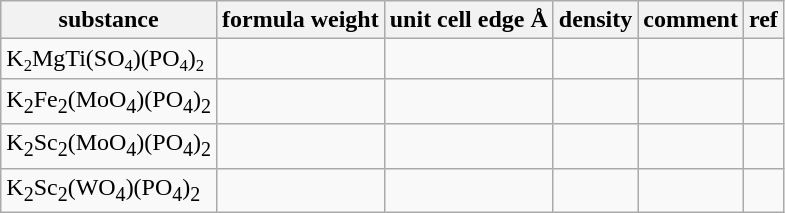<table class="wikitable">
<tr>
<th>substance</th>
<th>formula weight</th>
<th>unit cell edge Å</th>
<th>density</th>
<th>comment</th>
<th>ref</th>
</tr>
<tr>
<td>K<small><sub>2</sub></small>MgTi(SO<small><sub>4</sub></small>)(PO<small><sub>4</sub></small>)<small><sub>2</sub></small></td>
<td></td>
<td></td>
<td></td>
<td></td>
<td></td>
</tr>
<tr>
<td>K<sub>2</sub>Fe<sub>2</sub>(MoO<sub>4</sub>)(PO<sub>4</sub>)<sub>2</sub></td>
<td></td>
<td></td>
<td></td>
<td></td>
<td></td>
</tr>
<tr>
<td>K<sub>2</sub>Sc<sub>2</sub>(MoO<sub>4</sub>)(PO<sub>4</sub>)<sub>2</sub></td>
<td></td>
<td></td>
<td></td>
<td></td>
<td></td>
</tr>
<tr>
<td>K<sub>2</sub>Sc<sub>2</sub>(WO<sub>4</sub>)(PO<sub>4</sub>)<sub>2</sub></td>
<td></td>
<td></td>
<td></td>
<td></td>
<td></td>
</tr>
</table>
